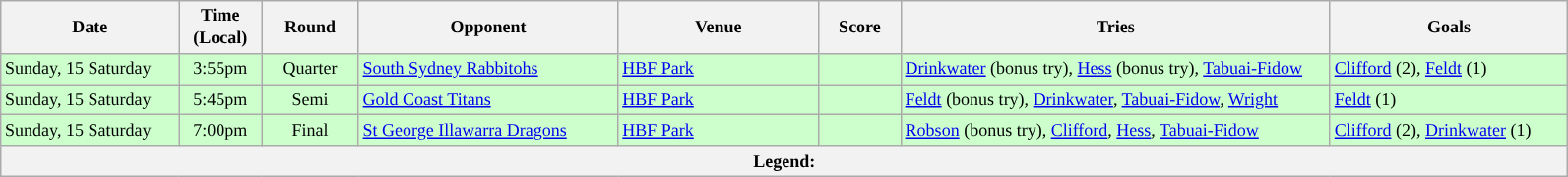<table class="wikitable" style="font-size:75%;">
<tr>
<th style="width:115px;">Date</th>
<th style="width:50px;">Time (Local)</th>
<th style="width:60px;">Round</th>
<th style="width:170px;">Opponent</th>
<th style="width:130px;">Venue</th>
<th style="width:50px;">Score</th>
<th style="width:285px;">Tries</th>
<th style="width:155px;">Goals</th>
</tr>
<tr style="background:#CCFFCC">
<td>Sunday, 15 Saturday</td>
<td style="text-align:center;">3:55pm</td>
<td style="text-align:center;">Quarter</td>
<td> <a href='#'>South Sydney Rabbitohs</a></td>
<td><a href='#'>HBF Park</a></td>
<td style="text-align:center;"></td>
<td><a href='#'>Drinkwater</a> (bonus try), <a href='#'>Hess</a> (bonus try), <a href='#'>Tabuai-Fidow</a></td>
<td><a href='#'>Clifford</a> (2), <a href='#'>Feldt</a> (1)</td>
</tr>
<tr style="background:#CCFFCC">
<td>Sunday, 15 Saturday</td>
<td style="text-align:center;">5:45pm</td>
<td style="text-align:center;">Semi</td>
<td> <a href='#'>Gold Coast Titans</a></td>
<td><a href='#'>HBF Park</a></td>
<td style="text-align:center;"></td>
<td><a href='#'>Feldt</a> (bonus try), <a href='#'>Drinkwater</a>, <a href='#'>Tabuai-Fidow</a>, <a href='#'>Wright</a></td>
<td><a href='#'>Feldt</a> (1)</td>
</tr>
<tr style="background:#CCFFCC">
<td>Sunday, 15 Saturday</td>
<td style="text-align:center;">7:00pm</td>
<td style="text-align:center;">Final</td>
<td> <a href='#'>St George Illawarra Dragons</a></td>
<td><a href='#'>HBF Park</a></td>
<td style="text-align:center;"></td>
<td><a href='#'>Robson</a> (bonus try), <a href='#'>Clifford</a>, <a href='#'>Hess</a>, <a href='#'>Tabuai-Fidow</a></td>
<td><a href='#'>Clifford</a> (2), <a href='#'>Drinkwater</a> (1)</td>
</tr>
<tr>
<th colspan="12">Legend:  </th>
</tr>
</table>
